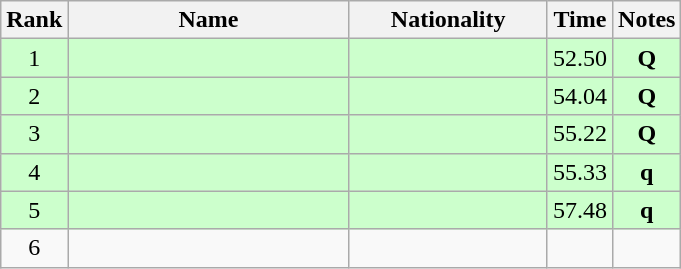<table class="wikitable sortable" style="text-align:center">
<tr>
<th>Rank</th>
<th style="width:180px">Name</th>
<th style="width:125px">Nationality</th>
<th>Time</th>
<th>Notes</th>
</tr>
<tr style="background:#cfc;">
<td>1</td>
<td style="text-align:left;"></td>
<td style="text-align:left;"></td>
<td>52.50</td>
<td><strong>Q</strong></td>
</tr>
<tr style="background:#cfc;">
<td>2</td>
<td style="text-align:left;"></td>
<td style="text-align:left;"></td>
<td>54.04</td>
<td><strong>Q</strong></td>
</tr>
<tr style="background:#cfc;">
<td>3</td>
<td style="text-align:left;"></td>
<td style="text-align:left;"></td>
<td>55.22</td>
<td><strong>Q</strong></td>
</tr>
<tr style="background:#cfc;">
<td>4</td>
<td style="text-align:left;"></td>
<td style="text-align:left;"></td>
<td>55.33</td>
<td><strong>q</strong></td>
</tr>
<tr style="background:#cfc;">
<td>5</td>
<td style="text-align:left;"></td>
<td style="text-align:left;"></td>
<td>57.48</td>
<td><strong>q</strong></td>
</tr>
<tr>
<td>6</td>
<td style="text-align:left;"></td>
<td style="text-align:left;"></td>
<td></td>
<td></td>
</tr>
</table>
